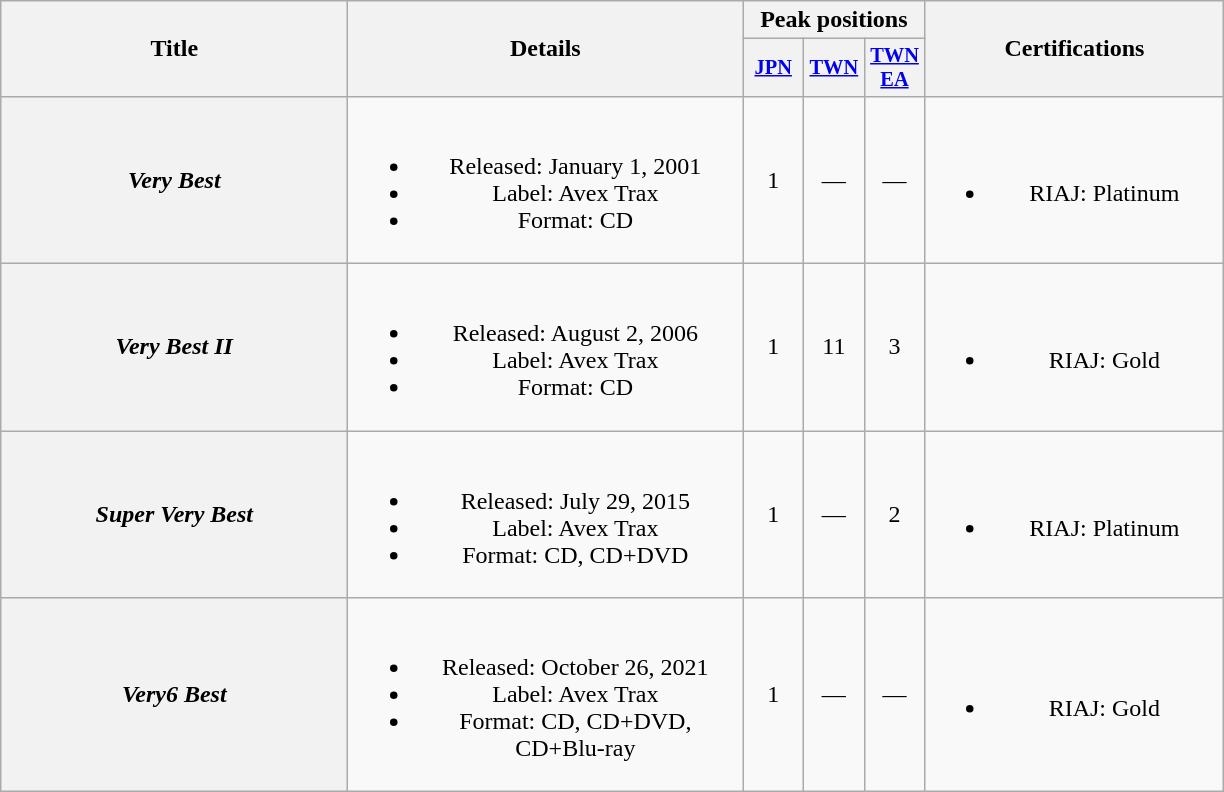<table class="wikitable plainrowheaders" style="text-align:center;">
<tr>
<th scope="col" rowspan="2" style="width:14em;">Title</th>
<th scope="col" rowspan="2" style="width:16em;">Details</th>
<th scope="col" colspan="3">Peak positions</th>
<th scope="col" rowspan="2" style="width:12em;">Certifications</th>
</tr>
<tr>
<th scope="col" style="width:2.5em;font-size:85%;"><a href='#'>JPN</a><br></th>
<th scope="col" style="width:2.5em;font-size:85%;"><a href='#'>TWN</a><br></th>
<th scope="col" style="width:2.5em;font-size:85%;"><a href='#'>TWN EA</a><br></th>
</tr>
<tr>
<th scope="row"><em>Very Best</em></th>
<td><br><ul><li>Released: January 1, 2001</li><li>Label: Avex Trax</li><li>Format: CD</li></ul></td>
<td>1</td>
<td>—</td>
<td>—</td>
<td><br><ul><li>RIAJ: Platinum</li></ul></td>
</tr>
<tr>
<th scope="row"><em>Very Best II</em></th>
<td><br><ul><li>Released: August 2, 2006</li><li>Label: Avex Trax</li><li>Format: CD</li></ul></td>
<td>1</td>
<td>11</td>
<td>3</td>
<td><br><ul><li>RIAJ: Gold</li></ul></td>
</tr>
<tr>
<th scope="row"><em>Super Very Best</em></th>
<td><br><ul><li>Released: July 29, 2015</li><li>Label: Avex Trax</li><li>Format: CD, CD+DVD</li></ul></td>
<td>1</td>
<td>—</td>
<td>2</td>
<td><br><ul><li>RIAJ: Platinum</li></ul></td>
</tr>
<tr>
<th scope="row"><em>Very6 Best</em></th>
<td><br><ul><li>Released: October 26, 2021</li><li>Label: Avex Trax</li><li>Format: CD, CD+DVD,<br>CD+Blu-ray</li></ul></td>
<td>1</td>
<td>—</td>
<td>—</td>
<td><br><ul><li>RIAJ: Gold</li></ul></td>
</tr>
</table>
